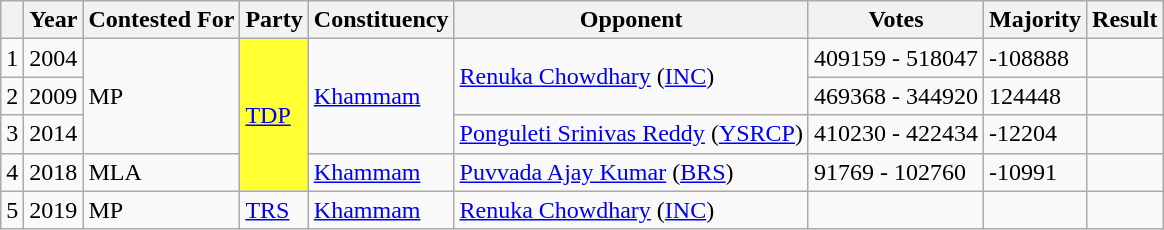<table class="wikitable">
<tr>
<th></th>
<th>Year</th>
<th>Contested For</th>
<th>Party</th>
<th>Constituency</th>
<th>Opponent</th>
<th>Votes</th>
<th>Majority</th>
<th>Result</th>
</tr>
<tr>
<td>1</td>
<td>2004</td>
<td rowspan="3">MP</td>
<td style="background-color: #FFFF31" rowspan="4"><a href='#'>TDP</a></td>
<td rowspan="3"><a href='#'>Khammam</a></td>
<td rowspan="2"><a href='#'>Renuka Chowdhary</a> (<a href='#'>INC</a>)</td>
<td>409159 - 518047</td>
<td>-108888</td>
<td> </td>
</tr>
<tr>
<td>2</td>
<td>2009</td>
<td>469368 - 344920</td>
<td>124448</td>
<td> </td>
</tr>
<tr>
<td>3</td>
<td>2014</td>
<td><a href='#'>Ponguleti Srinivas Reddy</a> (<a href='#'>YSRCP</a>)</td>
<td>410230 - 422434</td>
<td>-12204</td>
<td> </td>
</tr>
<tr>
<td>4</td>
<td>2018</td>
<td>MLA</td>
<td><a href='#'>Khammam</a></td>
<td><a href='#'>Puvvada Ajay Kumar</a> (<a href='#'>BRS</a>)</td>
<td>91769 - 102760</td>
<td>-10991</td>
<td></td>
</tr>
<tr>
<td>5</td>
<td>2019</td>
<td>MP</td>
<td><a href='#'> TRS</a></td>
<td><a href='#'>Khammam</a></td>
<td><a href='#'>Renuka Chowdhary</a> (<a href='#'>INC</a>)</td>
<td></td>
<td></td>
<td></td>
</tr>
</table>
